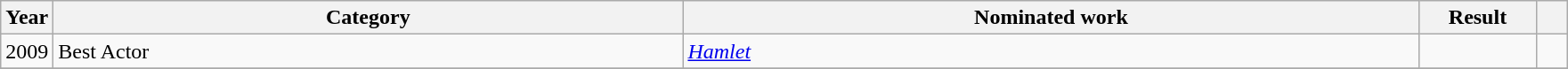<table class=wikitable>
<tr>
<th scope="col" style="width:1em;">Year</th>
<th scope="col" style="width:29em;">Category</th>
<th scope="col" style="width:34em;">Nominated work</th>
<th scope="col" style="width:5em;">Result</th>
<th scope="col" style="width:1em;"></th>
</tr>
<tr>
<td>2009</td>
<td>Best Actor</td>
<td><em><a href='#'>Hamlet</a></em></td>
<td></td>
<td></td>
</tr>
<tr>
</tr>
</table>
